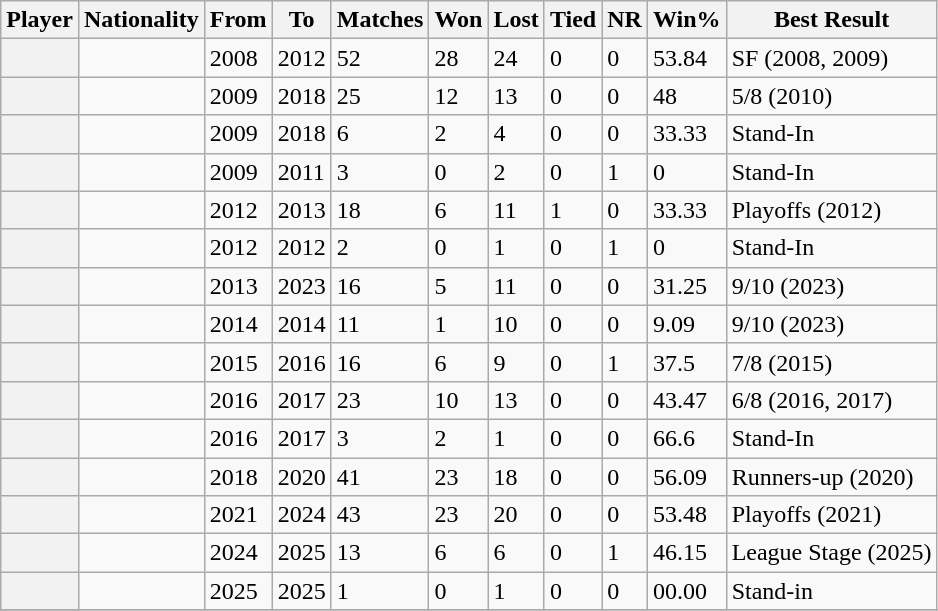<table class="wikitable plainrowheaders sortable">
<tr>
<th scope="col">Player</th>
<th scope="col">Nationality</th>
<th scope="col">From</th>
<th>To</th>
<th scope="col">Matches</th>
<th scope="col">Won</th>
<th scope="col">Lost</th>
<th scope="col">Tied</th>
<th scope="col">NR</th>
<th scope="col">Win%</th>
<th>Best Result</th>
</tr>
<tr>
<th scope= row></th>
<td></td>
<td>2008</td>
<td>2012</td>
<td>52</td>
<td>28</td>
<td>24</td>
<td>0</td>
<td>0</td>
<td>53.84</td>
<td>SF (2008, 2009)</td>
</tr>
<tr>
<th scope= row></th>
<td></td>
<td>2009</td>
<td>2018</td>
<td>25</td>
<td>12</td>
<td>13</td>
<td>0</td>
<td>0</td>
<td>48</td>
<td>5/8 (2010)</td>
</tr>
<tr>
<th scope= row></th>
<td></td>
<td>2009</td>
<td>2018</td>
<td>6</td>
<td>2</td>
<td>4</td>
<td>0</td>
<td>0</td>
<td>33.33</td>
<td>Stand-In</td>
</tr>
<tr |->
<th scope= row></th>
<td></td>
<td>2009</td>
<td>2011</td>
<td>3</td>
<td>0</td>
<td>2</td>
<td>0</td>
<td>1</td>
<td>0</td>
<td>Stand-In</td>
</tr>
<tr>
<th scope= row></th>
<td></td>
<td>2012</td>
<td>2013</td>
<td>18</td>
<td>6</td>
<td>11</td>
<td>1</td>
<td>0</td>
<td>33.33</td>
<td>Playoffs (2012)</td>
</tr>
<tr>
<th scope= row></th>
<td></td>
<td>2012</td>
<td>2012</td>
<td>2</td>
<td>0</td>
<td>1</td>
<td>0</td>
<td>1</td>
<td>0</td>
<td>Stand-In</td>
</tr>
<tr>
<th scope= row></th>
<td></td>
<td>2013</td>
<td>2023</td>
<td>16</td>
<td>5</td>
<td>11</td>
<td>0</td>
<td>0</td>
<td>31.25</td>
<td>9/10 (2023)</td>
</tr>
<tr>
<th scope= row></th>
<td></td>
<td>2014</td>
<td>2014</td>
<td>11</td>
<td>1</td>
<td>10</td>
<td>0</td>
<td>0</td>
<td>9.09</td>
<td>9/10 (2023)</td>
</tr>
<tr>
<th scope= row></th>
<td></td>
<td>2015</td>
<td>2016</td>
<td>16</td>
<td>6</td>
<td>9</td>
<td>0</td>
<td>1</td>
<td>37.5</td>
<td>7/8 (2015)</td>
</tr>
<tr>
<th scope= row></th>
<td></td>
<td>2016</td>
<td>2017</td>
<td>23</td>
<td>10</td>
<td>13</td>
<td>0</td>
<td>0</td>
<td>43.47</td>
<td>6/8 (2016, 2017)</td>
</tr>
<tr>
<th scope= row></th>
<td></td>
<td>2016</td>
<td>2017</td>
<td>3</td>
<td>2</td>
<td>1</td>
<td>0</td>
<td>0</td>
<td>66.6</td>
<td>Stand-In</td>
</tr>
<tr>
<th scope= row></th>
<td></td>
<td>2018</td>
<td>2020</td>
<td>41</td>
<td>23</td>
<td>18</td>
<td>0</td>
<td>0</td>
<td>56.09</td>
<td>Runners-up (2020)</td>
</tr>
<tr>
<th scope= row></th>
<td></td>
<td>2021</td>
<td>2024</td>
<td>43</td>
<td>23</td>
<td>20</td>
<td>0</td>
<td>0</td>
<td>53.48</td>
<td>Playoffs (2021)</td>
</tr>
<tr>
<th scope= row></th>
<td></td>
<td>2024</td>
<td>2025</td>
<td>13</td>
<td>6</td>
<td>6</td>
<td>0</td>
<td>1</td>
<td>46.15</td>
<td>League Stage (2025)</td>
</tr>
<tr>
<th scope= row></th>
<td></td>
<td>2025</td>
<td>2025</td>
<td>1</td>
<td>0</td>
<td>1</td>
<td>0</td>
<td>0</td>
<td>00.00</td>
<td>Stand-in</td>
</tr>
<tr>
</tr>
</table>
